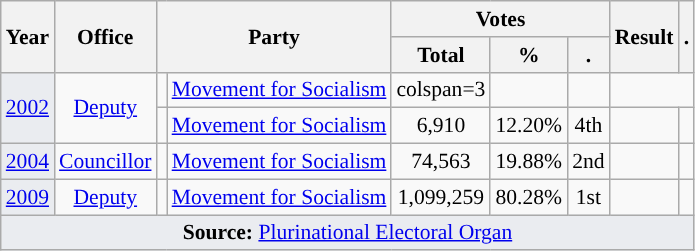<table class="wikitable" style="font-size: 90%; text-align:center;">
<tr>
<th rowspan=2>Year</th>
<th rowspan=2>Office</th>
<th colspan=2 rowspan=2>Party</th>
<th colspan=3>Votes</th>
<th rowspan=2>Result</th>
<th rowspan=2>.</th>
</tr>
<tr>
<th>Total</th>
<th>%</th>
<th>.</th>
</tr>
<tr>
<td rowspan=2 style="background-color:#EAECF0;"><a href='#'>2002</a></td>
<td rowspan=2><a href='#'>Deputy</a></td>
<td style="background-color:"></td>
<td><a href='#'>Movement for Socialism</a></td>
<td>colspan=3 </td>
<td></td>
<td></td>
</tr>
<tr>
<td style="background-color:"></td>
<td><a href='#'>Movement for Socialism</a></td>
<td>6,910</td>
<td>12.20%</td>
<td>4th</td>
<td></td>
<td></td>
</tr>
<tr>
<td style="background-color:#EAECF0;"><a href='#'>2004</a></td>
<td><a href='#'>Councillor</a></td>
<td style="background-color:"></td>
<td><a href='#'>Movement for Socialism</a></td>
<td>74,563</td>
<td>19.88%</td>
<td>2nd</td>
<td></td>
<td></td>
</tr>
<tr>
<td style="background-color:#EAECF0;"><a href='#'>2009</a></td>
<td><a href='#'>Deputy</a></td>
<td style="background-color:"></td>
<td><a href='#'>Movement for Socialism</a></td>
<td>1,099,259</td>
<td>80.28%</td>
<td>1st</td>
<td></td>
<td></td>
</tr>
<tr>
<td style="background-color:#EAECF0;" colspan=9><strong>Source:</strong> <a href='#'>Plurinational Electoral Organ</a>  </td>
</tr>
</table>
